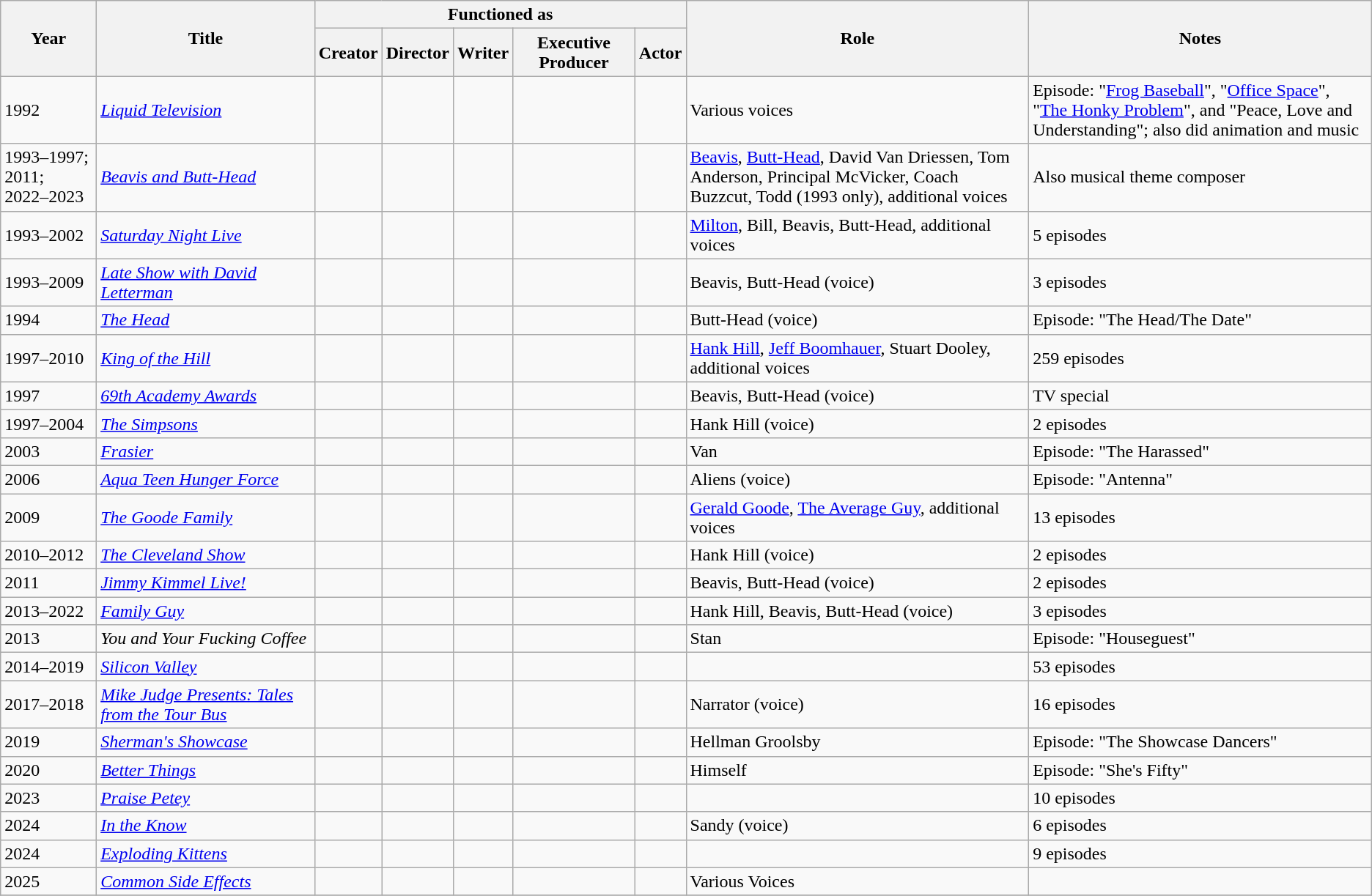<table class="wikitable sortable plainrowheaders">
<tr>
<th scope="col" rowspan="2" style="width:7%;">Year</th>
<th scope="col" rowspan="2">Title</th>
<th scope="col" colspan="5">Functioned as</th>
<th scope="col" rowspan="2" style="width:25%;">Role</th>
<th scope="col" class="unsortable" rowspan="2" style="width:25%;">Notes</th>
</tr>
<tr>
<th scope="col">Creator</th>
<th scope="col">Director</th>
<th scope="col">Writer</th>
<th scope="col">Executive Producer</th>
<th scope="col">Actor</th>
</tr>
<tr>
<td>1992</td>
<td><em><a href='#'>Liquid Television</a></em></td>
<td></td>
<td></td>
<td></td>
<td></td>
<td></td>
<td>Various voices</td>
<td>Episode: "<a href='#'>Frog Baseball</a>", "<a href='#'>Office Space</a>", "<a href='#'>The Honky Problem</a>", and "Peace, Love and Understanding"; also did animation and music</td>
</tr>
<tr>
<td>1993–1997;<br>2011;<br>2022–2023</td>
<td><em><a href='#'>Beavis and Butt-Head</a></em></td>
<td></td>
<td></td>
<td></td>
<td></td>
<td></td>
<td><a href='#'>Beavis</a>, <a href='#'>Butt-Head</a>, David Van Driessen, Tom Anderson, Principal McVicker, Coach Buzzcut, Todd (1993 only), additional voices</td>
<td>Also musical theme composer</td>
</tr>
<tr>
<td>1993–2002</td>
<td><em><a href='#'>Saturday Night Live</a></em></td>
<td></td>
<td></td>
<td></td>
<td></td>
<td></td>
<td><a href='#'>Milton</a>, Bill, Beavis, Butt-Head, additional voices</td>
<td>5 episodes</td>
</tr>
<tr>
<td>1993–2009</td>
<td><em><a href='#'>Late Show with David Letterman</a></em></td>
<td></td>
<td></td>
<td></td>
<td></td>
<td></td>
<td>Beavis, Butt-Head (voice)</td>
<td>3 episodes</td>
</tr>
<tr>
<td>1994</td>
<td><em><a href='#'>The Head</a></em></td>
<td></td>
<td></td>
<td></td>
<td></td>
<td></td>
<td>Butt-Head (voice)</td>
<td>Episode: "The Head/The Date"</td>
</tr>
<tr>
<td>1997–2010</td>
<td><em><a href='#'>King of the Hill</a></em></td>
<td></td>
<td></td>
<td></td>
<td></td>
<td></td>
<td><a href='#'>Hank Hill</a>, <a href='#'>Jeff Boomhauer</a>, Stuart Dooley, additional voices</td>
<td>259 episodes</td>
</tr>
<tr>
<td>1997</td>
<td><em><a href='#'>69th Academy Awards</a></em></td>
<td></td>
<td></td>
<td></td>
<td></td>
<td></td>
<td>Beavis, Butt-Head (voice)</td>
<td>TV special</td>
</tr>
<tr>
<td>1997–2004</td>
<td><em><a href='#'>The Simpsons</a></em></td>
<td></td>
<td></td>
<td></td>
<td></td>
<td></td>
<td>Hank Hill (voice)</td>
<td>2 episodes</td>
</tr>
<tr>
<td>2003</td>
<td><em><a href='#'>Frasier</a></em></td>
<td></td>
<td></td>
<td></td>
<td></td>
<td></td>
<td>Van</td>
<td>Episode: "The Harassed"</td>
</tr>
<tr>
<td>2006</td>
<td><em><a href='#'>Aqua Teen Hunger Force</a></em></td>
<td></td>
<td></td>
<td></td>
<td></td>
<td></td>
<td>Aliens (voice)</td>
<td>Episode: "Antenna"</td>
</tr>
<tr>
<td>2009</td>
<td><em><a href='#'>The Goode Family</a></em></td>
<td></td>
<td></td>
<td></td>
<td></td>
<td></td>
<td><a href='#'>Gerald Goode</a>, <a href='#'>The Average Guy</a>, additional voices</td>
<td>13 episodes</td>
</tr>
<tr>
<td>2010–2012</td>
<td><em><a href='#'>The Cleveland Show</a></em></td>
<td></td>
<td></td>
<td></td>
<td></td>
<td></td>
<td>Hank Hill (voice)</td>
<td>2 episodes</td>
</tr>
<tr>
<td>2011</td>
<td><em><a href='#'>Jimmy Kimmel Live!</a></em></td>
<td></td>
<td></td>
<td></td>
<td></td>
<td></td>
<td>Beavis, Butt-Head (voice)</td>
<td>2 episodes</td>
</tr>
<tr>
<td>2013–2022</td>
<td><em><a href='#'>Family Guy</a></em></td>
<td></td>
<td></td>
<td></td>
<td></td>
<td></td>
<td>Hank Hill, Beavis, Butt-Head (voice)</td>
<td>3 episodes</td>
</tr>
<tr>
<td>2013</td>
<td><em>You and Your Fucking Coffee</em></td>
<td></td>
<td></td>
<td></td>
<td></td>
<td></td>
<td>Stan</td>
<td>Episode: "Houseguest"</td>
</tr>
<tr>
<td>2014–2019</td>
<td><em><a href='#'>Silicon Valley</a></em></td>
<td></td>
<td></td>
<td></td>
<td></td>
<td></td>
<td></td>
<td>53 episodes</td>
</tr>
<tr>
<td>2017–2018</td>
<td><em><a href='#'>Mike Judge Presents: Tales from the Tour Bus</a></em></td>
<td></td>
<td></td>
<td></td>
<td></td>
<td></td>
<td>Narrator (voice)</td>
<td>16 episodes</td>
</tr>
<tr>
<td>2019</td>
<td><em><a href='#'>Sherman's Showcase</a></em></td>
<td></td>
<td></td>
<td></td>
<td></td>
<td></td>
<td>Hellman Groolsby</td>
<td>Episode: "The Showcase Dancers"</td>
</tr>
<tr>
<td>2020</td>
<td><em><a href='#'>Better Things</a></em></td>
<td></td>
<td></td>
<td></td>
<td></td>
<td></td>
<td>Himself</td>
<td>Episode: "She's Fifty"</td>
</tr>
<tr>
<td>2023</td>
<td><em><a href='#'>Praise Petey</a></em></td>
<td></td>
<td></td>
<td></td>
<td></td>
<td></td>
<td></td>
<td>10 episodes</td>
</tr>
<tr>
<td>2024</td>
<td><em><a href='#'>In the Know</a></em></td>
<td></td>
<td></td>
<td></td>
<td></td>
<td></td>
<td>Sandy (voice)</td>
<td>6 episodes</td>
</tr>
<tr>
<td>2024</td>
<td><em><a href='#'>Exploding Kittens</a></em></td>
<td></td>
<td></td>
<td></td>
<td></td>
<td></td>
<td></td>
<td>9 episodes</td>
</tr>
<tr>
<td>2025</td>
<td><em><a href='#'>Common Side Effects</a></em></td>
<td></td>
<td></td>
<td></td>
<td></td>
<td></td>
<td>Various Voices</td>
<td></td>
</tr>
<tr>
</tr>
</table>
